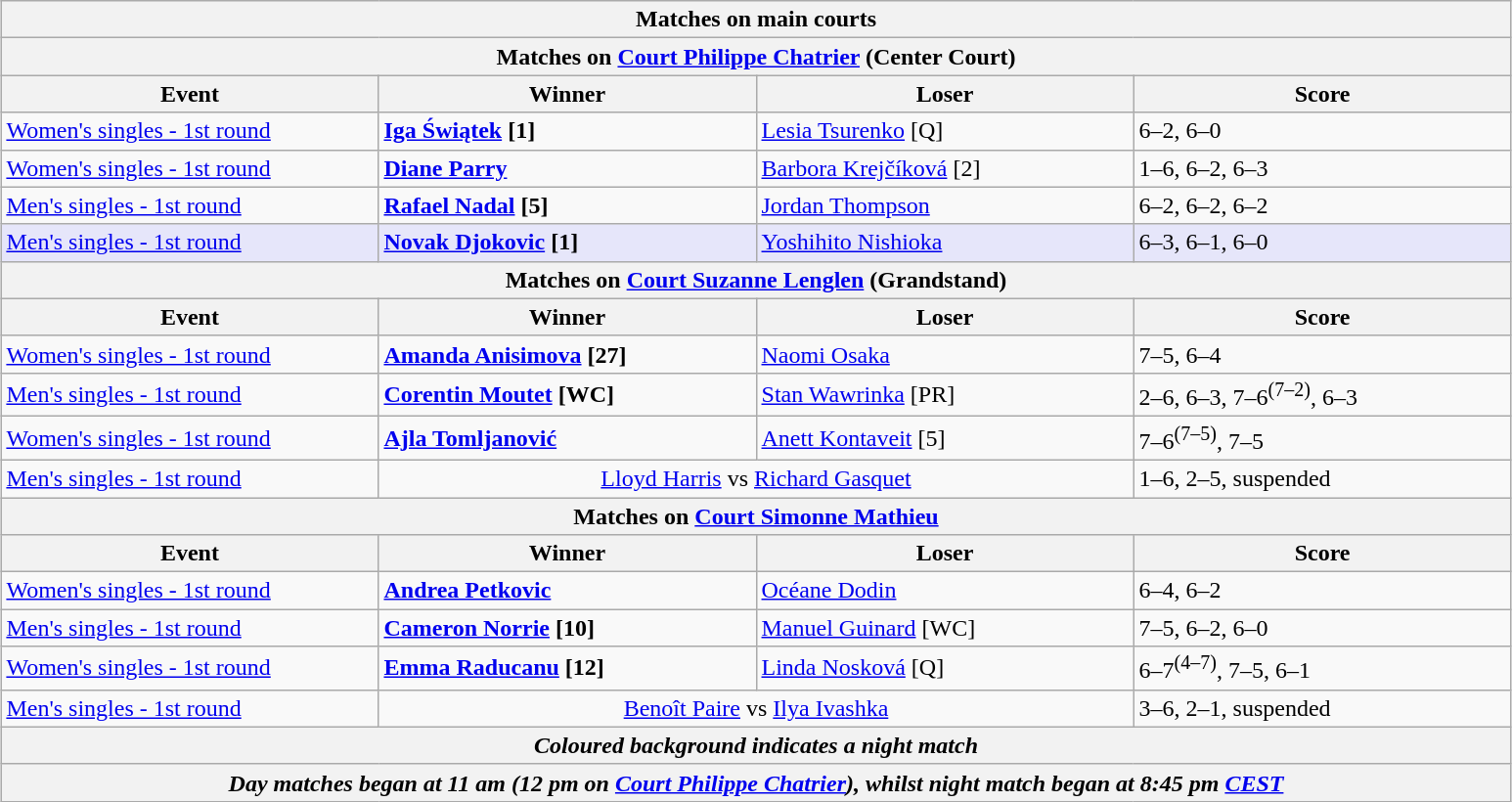<table class="wikitable" style="margin:auto;">
<tr>
<th colspan=4 style=white-space:nowrap>Matches on main courts</th>
</tr>
<tr>
<th colspan=4>Matches on <a href='#'>Court Philippe Chatrier</a> (Center Court)</th>
</tr>
<tr>
<th width=250>Event</th>
<th width=250>Winner</th>
<th width=250>Loser</th>
<th width=250>Score</th>
</tr>
<tr>
<td><a href='#'>Women's singles - 1st round</a></td>
<td><strong> <a href='#'>Iga Świątek</a> [1]</strong></td>
<td> <a href='#'>Lesia Tsurenko</a> [Q]</td>
<td>6–2, 6–0</td>
</tr>
<tr>
<td><a href='#'>Women's singles - 1st round</a></td>
<td><strong> <a href='#'>Diane Parry</a></strong></td>
<td> <a href='#'>Barbora Krejčíková</a> [2]</td>
<td>1–6, 6–2, 6–3</td>
</tr>
<tr>
<td><a href='#'>Men's singles - 1st round</a></td>
<td><strong> <a href='#'>Rafael Nadal</a> [5]</strong></td>
<td> <a href='#'>Jordan Thompson</a></td>
<td>6–2, 6–2, 6–2</td>
</tr>
<tr bgcolor=lavender>
<td><a href='#'>Men's singles - 1st round</a></td>
<td><strong> <a href='#'>Novak Djokovic</a> [1]</strong></td>
<td> <a href='#'>Yoshihito Nishioka</a></td>
<td>6–3, 6–1, 6–0</td>
</tr>
<tr>
<th colspan=4>Matches on <a href='#'>Court Suzanne Lenglen</a> (Grandstand)</th>
</tr>
<tr>
<th width=250>Event</th>
<th width=250>Winner</th>
<th width=250>Loser</th>
<th width=250>Score</th>
</tr>
<tr>
<td><a href='#'>Women's singles - 1st round</a></td>
<td><strong> <a href='#'>Amanda Anisimova</a> [27]</strong></td>
<td> <a href='#'>Naomi Osaka</a></td>
<td>7–5, 6–4</td>
</tr>
<tr>
<td><a href='#'>Men's singles - 1st round</a></td>
<td><strong> <a href='#'>Corentin Moutet</a> [WC]</strong></td>
<td> <a href='#'>Stan Wawrinka</a> [PR]</td>
<td>2–6, 6–3, 7–6<sup>(7–2)</sup>, 6–3</td>
</tr>
<tr>
<td><a href='#'>Women's singles - 1st round</a></td>
<td><strong> <a href='#'>Ajla Tomljanović</a></strong></td>
<td> <a href='#'>Anett Kontaveit</a> [5]</td>
<td>7–6<sup>(7–5)</sup>, 7–5</td>
</tr>
<tr>
<td><a href='#'>Men's singles - 1st round</a></td>
<td colspan="2" style="text-align:center"> <a href='#'>Lloyd Harris</a> vs  <a href='#'>Richard Gasquet</a></td>
<td>1–6, 2–5, suspended</td>
</tr>
<tr>
<th colspan=4>Matches on <a href='#'>Court Simonne Mathieu</a></th>
</tr>
<tr>
<th width=250>Event</th>
<th width=250>Winner</th>
<th width=250>Loser</th>
<th width=250>Score</th>
</tr>
<tr>
<td><a href='#'>Women's singles - 1st round</a></td>
<td><strong> <a href='#'>Andrea Petkovic</a></strong></td>
<td> <a href='#'>Océane Dodin</a></td>
<td>6–4, 6–2</td>
</tr>
<tr>
<td><a href='#'>Men's singles - 1st round</a></td>
<td><strong> <a href='#'>Cameron Norrie</a> [10]</strong></td>
<td> <a href='#'>Manuel Guinard</a> [WC]</td>
<td>7–5, 6–2, 6–0</td>
</tr>
<tr>
<td><a href='#'>Women's singles - 1st round</a></td>
<td><strong> <a href='#'>Emma Raducanu</a> [12]</strong></td>
<td> <a href='#'>Linda Nosková</a> [Q]</td>
<td>6–7<sup>(4–7)</sup>, 7–5, 6–1</td>
</tr>
<tr>
<td><a href='#'>Men's singles - 1st round</a></td>
<td colspan="2" style="text-align:center"> <a href='#'>Benoît Paire</a> vs  <a href='#'>Ilya Ivashka</a></td>
<td>3–6, 2–1, suspended</td>
</tr>
<tr>
<th colspan=4><em>Coloured background indicates a night match</em></th>
</tr>
<tr>
<th colspan=4><em>Day matches began at 11 am (12 pm on <a href='#'>Court Philippe Chatrier</a>), whilst night match began at 8:45 pm <a href='#'>CEST</a></em></th>
</tr>
</table>
